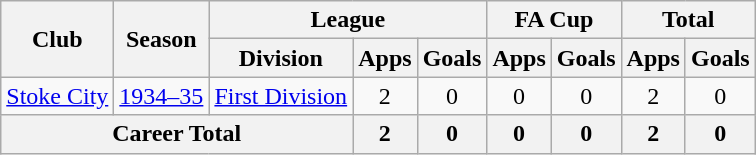<table class="wikitable" style="text-align: center;">
<tr>
<th rowspan="2">Club</th>
<th rowspan="2">Season</th>
<th colspan="3">League</th>
<th colspan="2">FA Cup</th>
<th colspan="2">Total</th>
</tr>
<tr>
<th>Division</th>
<th>Apps</th>
<th>Goals</th>
<th>Apps</th>
<th>Goals</th>
<th>Apps</th>
<th>Goals</th>
</tr>
<tr>
<td><a href='#'>Stoke City</a></td>
<td><a href='#'>1934–35</a></td>
<td><a href='#'>First Division</a></td>
<td>2</td>
<td>0</td>
<td>0</td>
<td>0</td>
<td>2</td>
<td>0</td>
</tr>
<tr>
<th colspan="3">Career Total</th>
<th>2</th>
<th>0</th>
<th>0</th>
<th>0</th>
<th>2</th>
<th>0</th>
</tr>
</table>
